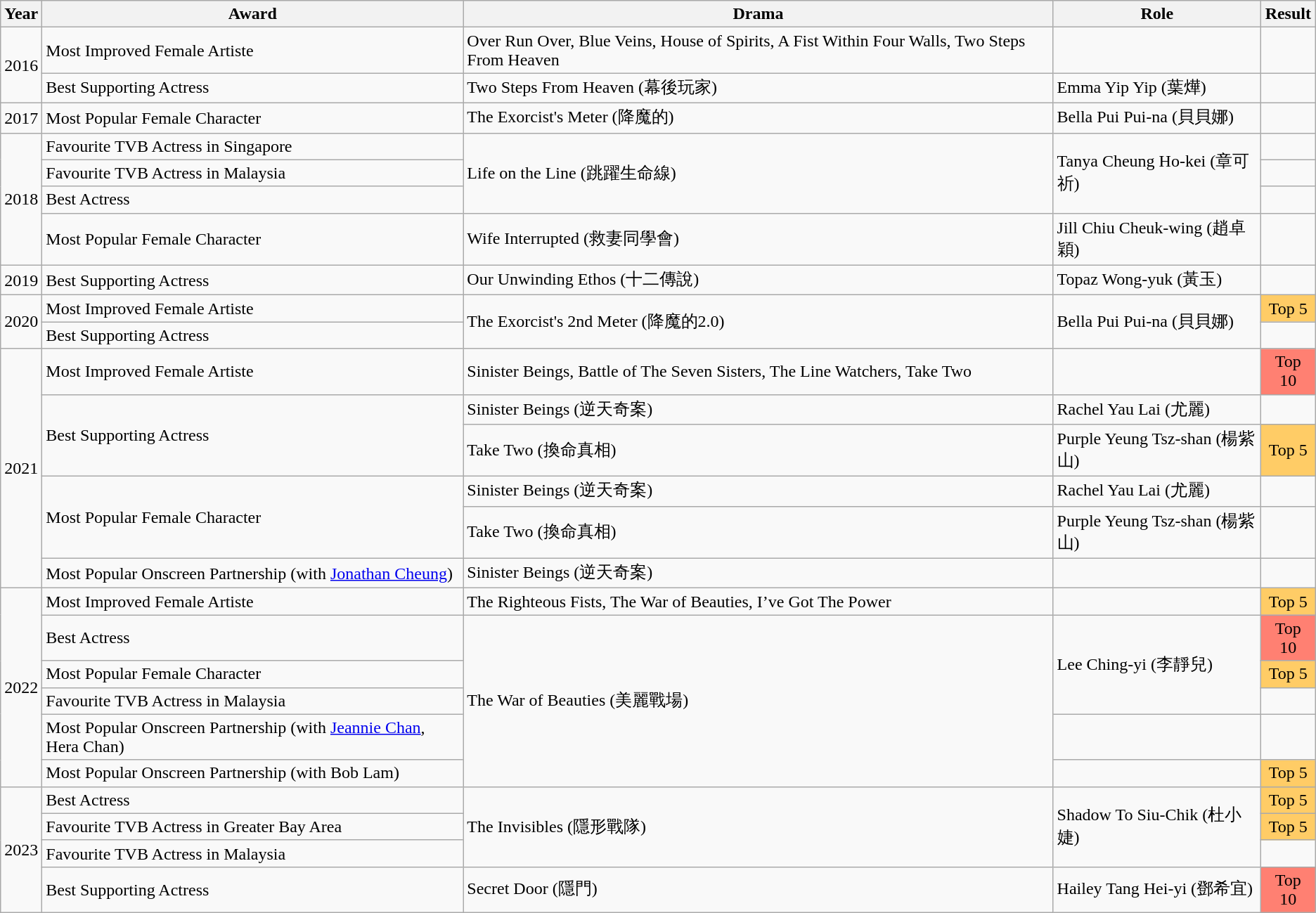<table class="wikitable sortable">
<tr>
<th>Year</th>
<th>Award</th>
<th>Drama</th>
<th>Role</th>
<th>Result</th>
</tr>
<tr>
<td rowspan="2">2016</td>
<td>Most Improved Female Artiste</td>
<td>Over Run Over, Blue Veins, House of Spirits, A Fist Within Four Walls, Two Steps From Heaven</td>
<td></td>
<td></td>
</tr>
<tr>
<td>Best Supporting Actress</td>
<td>Two Steps From Heaven (幕後玩家)</td>
<td>Emma Yip Yip (葉燁)</td>
<td></td>
</tr>
<tr>
<td>2017</td>
<td>Most Popular Female Character</td>
<td>The Exorcist's Meter (降魔的)</td>
<td>Bella Pui Pui-na (貝貝娜)</td>
<td></td>
</tr>
<tr>
<td rowspan="4">2018</td>
<td>Favourite TVB Actress in Singapore</td>
<td rowspan="3">Life on the Line (跳躍生命線)</td>
<td rowspan="3">Tanya Cheung Ho-kei (章可祈)</td>
<td></td>
</tr>
<tr>
<td>Favourite TVB Actress in Malaysia</td>
<td></td>
</tr>
<tr>
<td>Best Actress</td>
<td></td>
</tr>
<tr>
<td>Most Popular Female Character</td>
<td>Wife Interrupted (救妻同學會)</td>
<td>Jill Chiu Cheuk-wing (趙卓穎)</td>
<td></td>
</tr>
<tr>
<td>2019</td>
<td>Best Supporting Actress</td>
<td>Our Unwinding Ethos (十二傳說)</td>
<td>Topaz Wong-yuk (黃玉)</td>
<td></td>
</tr>
<tr>
<td rowspan="2">2020</td>
<td>Most Improved Female Artiste</td>
<td rowspan="2">The Exorcist's 2nd Meter (降魔的2.0)</td>
<td rowspan="2">Bella Pui Pui-na (貝貝娜)</td>
<td style="background-color:#ffcc66; text-align:center;">Top 5</td>
</tr>
<tr>
<td>Best Supporting Actress</td>
<td></td>
</tr>
<tr>
<td rowspan="6">2021</td>
<td>Most Improved Female Artiste</td>
<td>Sinister Beings, Battle of The Seven Sisters, The Line Watchers, Take Two</td>
<td></td>
<td style="background-color:#ff8072; text-align:center;">Top 10</td>
</tr>
<tr>
<td rowspan="2">Best Supporting Actress</td>
<td>Sinister Beings (逆天奇案)</td>
<td>Rachel Yau Lai (尤麗)</td>
<td></td>
</tr>
<tr>
<td>Take Two (換命真相)</td>
<td>Purple Yeung Tsz-shan (楊紫山)</td>
<td style="background-color:#ffcc66; text-align:center;">Top 5</td>
</tr>
<tr>
<td rowspan="2">Most Popular Female Character</td>
<td>Sinister Beings (逆天奇案)</td>
<td>Rachel Yau Lai (尤麗)</td>
<td></td>
</tr>
<tr>
<td>Take Two (換命真相)</td>
<td>Purple Yeung Tsz-shan (楊紫山)</td>
<td></td>
</tr>
<tr>
<td>Most Popular Onscreen Partnership (with <a href='#'>Jonathan Cheung</a>)</td>
<td>Sinister Beings (逆天奇案)</td>
<td></td>
<td></td>
</tr>
<tr>
<td rowspan="6">2022</td>
<td>Most Improved Female Artiste</td>
<td>The Righteous Fists, The War of Beauties, I’ve Got The Power</td>
<td></td>
<td style="background-color:#ffcc66; text-align:center;">Top 5</td>
</tr>
<tr>
<td>Best Actress</td>
<td rowspan="5">The War of Beauties (美麗戰場)</td>
<td rowspan="3">Lee Ching-yi (李靜兒)</td>
<td style="background-color:#ff8072; text-align:center;">Top 10</td>
</tr>
<tr>
<td>Most Popular Female Character</td>
<td style="background-color:#ffcc66; text-align:center;">Top 5</td>
</tr>
<tr>
<td>Favourite TVB Actress in Malaysia</td>
<td></td>
</tr>
<tr>
<td>Most Popular Onscreen Partnership (with <a href='#'>Jeannie Chan</a>, Hera Chan)</td>
<td></td>
<td></td>
</tr>
<tr>
<td>Most Popular Onscreen Partnership (with Bob Lam)</td>
<td></td>
<td style="background-color:#ffcc66; text-align:center;">Top 5</td>
</tr>
<tr>
<td rowspan="4">2023</td>
<td>Best Actress</td>
<td rowspan="3">The Invisibles (隱形戰隊)</td>
<td rowspan="3">Shadow To Siu-Chik (杜小婕)</td>
<td style="background-color:#ffcc66; text-align:center;">Top 5</td>
</tr>
<tr>
<td>Favourite TVB Actress in Greater Bay Area</td>
<td style="background-color:#ffcc66; text-align:center;">Top 5</td>
</tr>
<tr>
<td>Favourite TVB Actress in Malaysia</td>
<td></td>
</tr>
<tr>
<td>Best Supporting Actress</td>
<td>Secret Door (隱門)</td>
<td>Hailey Tang Hei-yi (鄧希宜)</td>
<td style="background-color:#ff8072; text-align:center;">Top 10</td>
</tr>
</table>
